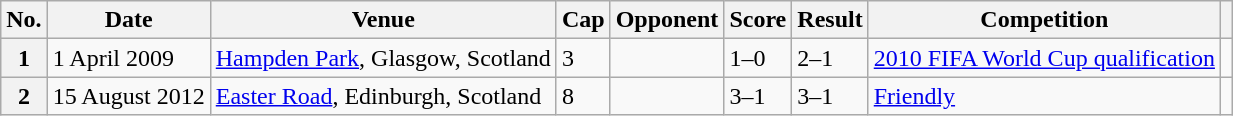<table class="wikitable plainrowheaders sortable">
<tr>
<th scope=col>No.</th>
<th scope=col>Date</th>
<th scope=col>Venue</th>
<th scope=col>Cap</th>
<th scope=col>Opponent</th>
<th scope=col>Score</th>
<th scope=col>Result</th>
<th scope=col>Competition</th>
<th scope=col class=unsortable></th>
</tr>
<tr>
<th scope=row>1</th>
<td>1 April 2009</td>
<td><a href='#'>Hampden Park</a>, Glasgow, Scotland</td>
<td>3</td>
<td></td>
<td>1–0</td>
<td>2–1</td>
<td><a href='#'>2010 FIFA World Cup qualification</a></td>
<td></td>
</tr>
<tr>
<th scope=row>2</th>
<td>15 August 2012</td>
<td><a href='#'>Easter Road</a>, Edinburgh, Scotland</td>
<td>8</td>
<td></td>
<td>3–1</td>
<td>3–1</td>
<td><a href='#'>Friendly</a></td>
<td></td>
</tr>
</table>
